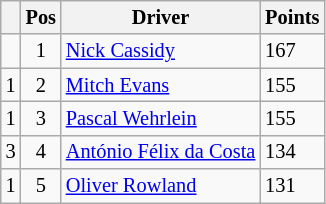<table class="wikitable" style="font-size: 85%;">
<tr>
<th></th>
<th>Pos</th>
<th>Driver</th>
<th>Points</th>
</tr>
<tr>
<td align="left"></td>
<td align="center">1</td>
<td> <a href='#'>Nick Cassidy</a></td>
<td align="left">167</td>
</tr>
<tr>
<td align="left"> 1</td>
<td align="center">2</td>
<td> <a href='#'>Mitch Evans</a></td>
<td align="left">155</td>
</tr>
<tr>
<td align="left"> 1</td>
<td align="center">3</td>
<td> <a href='#'>Pascal Wehrlein</a></td>
<td align="left">155</td>
</tr>
<tr>
<td align="left"> 3</td>
<td align="center">4</td>
<td> <a href='#'>António Félix da Costa</a></td>
<td align="left">134</td>
</tr>
<tr>
<td align="left"> 1</td>
<td align="center">5</td>
<td> <a href='#'>Oliver Rowland</a></td>
<td align="left">131</td>
</tr>
</table>
